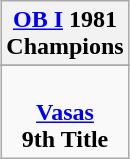<table class="wikitable" style="text-align: center; margin: 0 auto;">
<tr>
<th><a href='#'>OB I</a> 1981<br>Champions</th>
</tr>
<tr>
</tr>
<tr>
<td> <br><strong><a href='#'>Vasas</a></strong><br><strong>9th Title</strong></td>
</tr>
</table>
